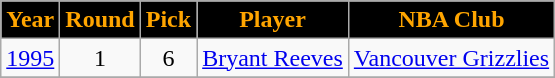<table class="wikitable">
<tr>
<th style="background:black;color:orange;">Year</th>
<th style="background:black;color:orange;">Round</th>
<th style="background:black;color:orange;">Pick</th>
<th style="background:black;color:orange;">Player</th>
<th style="background:black;color:orange;">NBA Club</th>
</tr>
<tr align="center">
<td><a href='#'>1995</a></td>
<td>1</td>
<td>6</td>
<td><a href='#'>Bryant Reeves</a></td>
<td><a href='#'>Vancouver Grizzlies</a></td>
</tr>
<tr align="center">
</tr>
</table>
